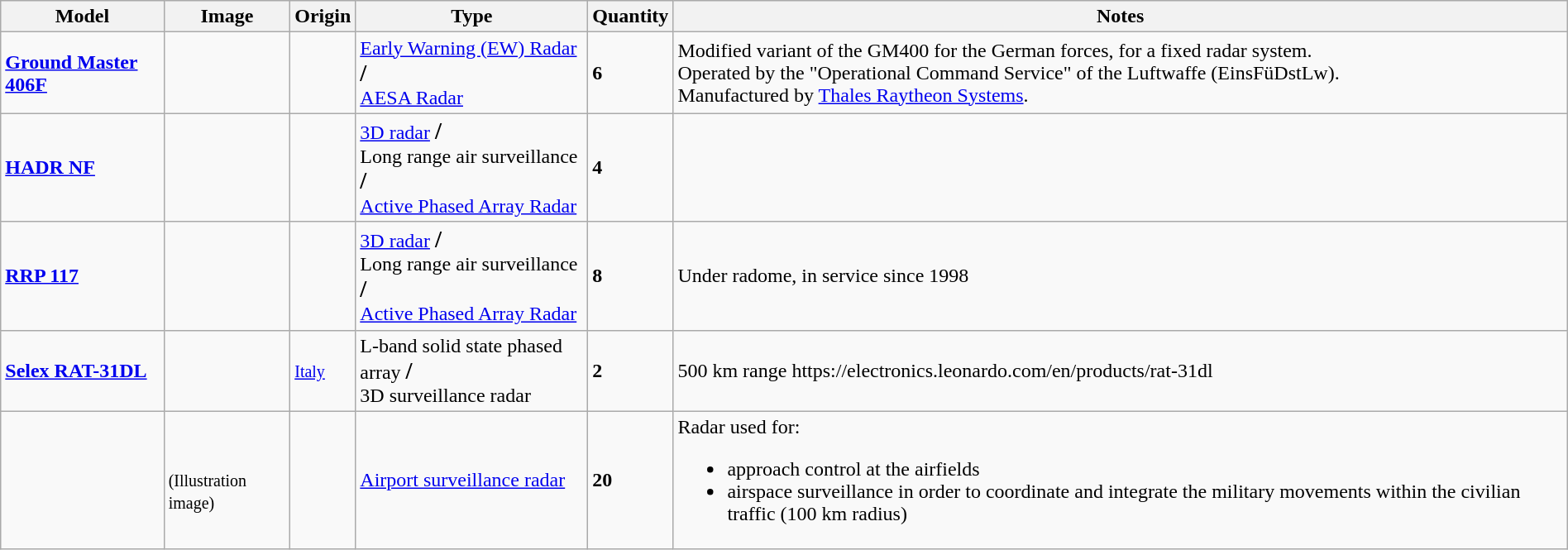<table class="wikitable" style="width:100%;">
<tr>
<th>Model</th>
<th>Image</th>
<th>Origin</th>
<th>Type</th>
<th>Quantity</th>
<th>Notes</th>
</tr>
<tr>
<td><strong><a href='#'>Ground Master 406F</a></strong></td>
<td></td>
<td><small></small><br><small></small></td>
<td><a href='#'>Early Warning (EW) Radar</a> <strong><big>/</big></strong><br><a href='#'>AESA Radar</a></td>
<td><strong>6</strong></td>
<td>Modified variant of the GM400 for the German forces, for a fixed radar system.<br>Operated by the "Operational Command Service" of the Luftwaffe (EinsFüDstLw).<br>Manufactured by <a href='#'>Thales Raytheon Systems</a>.</td>
</tr>
<tr>
<td><strong><a href='#'>HADR NF</a></strong></td>
<td></td>
<td><small></small><br><small></small></td>
<td><a href='#'>3D radar</a> <strong><big>/</big></strong><br>Long range air surveillance <strong><big>/</big></strong><br><a href='#'>Active Phased Array Radar</a></td>
<td><strong>4</strong></td>
<td></td>
</tr>
<tr>
<td><a href='#'><strong>RRP 117</strong></a></td>
<td></td>
<td><small></small></td>
<td><a href='#'>3D radar</a> <strong><big>/</big></strong><br>Long range air surveillance <strong><big>/</big></strong><br><a href='#'>Active Phased Array Radar</a></td>
<td><strong>8</strong></td>
<td>Under radome, in service since 1998</td>
</tr>
<tr>
<td><strong><a href='#'>Selex RAT-31DL</a></strong></td>
<td></td>
<td><small> <a href='#'>Italy</a></small></td>
<td>L-band solid state phased array <strong><big>/</big></strong><br>3D surveillance radar</td>
<td><strong>2</strong></td>
<td>500 km range https://electronics.leonardo.com/en/products/rat-31dl</td>
</tr>
<tr>
<td></td>
<td><br><small>(Illustration image)</small></td>
<td><small></small></td>
<td><a href='#'>Airport surveillance radar</a></td>
<td><strong>20</strong></td>
<td>Radar used for:<br><ul><li>approach control at the airfields</li><li>airspace surveillance in order to coordinate and integrate the military movements within the civilian traffic (100 km radius)</li></ul></td>
</tr>
</table>
